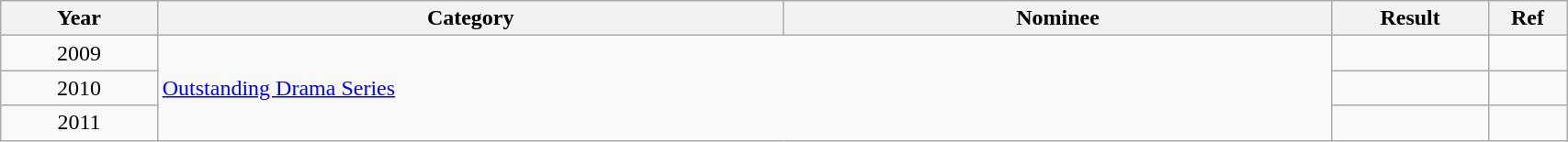<table class="wikitable" width="90%">
<tr>
<th width="10%">Year</th>
<th width="40%">Category</th>
<th width="35%">Nominee</th>
<th width="10%">Result</th>
<th width="5%">Ref</th>
</tr>
<tr>
<td align="center">2009</td>
<td rowspan="3" colspan="2"><a href='#'>Outstanding Drama Series</a></td>
<td></td>
<td align="center"></td>
</tr>
<tr>
<td align="center">2010</td>
<td></td>
<td align="center"></td>
</tr>
<tr>
<td align="center">2011</td>
<td></td>
<td align="center"></td>
</tr>
</table>
